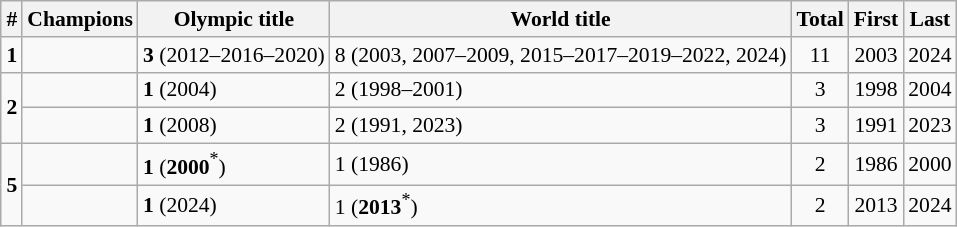<table class="wikitable sortable" style="text-align: center; font-size: 90%; margin-left: 1em;">
<tr>
<th>#</th>
<th>Champions</th>
<th>Olympic title</th>
<th>World title</th>
<th>Total</th>
<th>First</th>
<th>Last</th>
</tr>
<tr>
<td><strong>1</strong></td>
<td style="text-align: left;"></td>
<td style="text-align: left;" data-sort-value="3, 2020"><strong>3</strong> (2012–2016–2020)</td>
<td style="text-align: left;" data-sort-value="8, 2024">8 (2003, 2007–2009, 2015–2017–2019–2022, 2024)</td>
<td>11</td>
<td>2003</td>
<td>2024</td>
</tr>
<tr>
<td rowspan="2"><strong>2</strong></td>
<td style="text-align: left;"></td>
<td style="text-align: left;" data-sort-value="1, 2004"><strong>1</strong> (2004)</td>
<td style="text-align: left;" data-sort-value="2, 2001">2 (1998–2001)</td>
<td>3</td>
<td>1998</td>
<td>2004</td>
</tr>
<tr>
<td style="text-align: left;"></td>
<td style="text-align: left;" data-sort-value="1, 2008"><strong>1</strong> (2008)</td>
<td style="text-align: left;" data-sort-value="2, 2023">2 (1991, 2023)</td>
<td>3</td>
<td>1991</td>
<td>2023</td>
</tr>
<tr>
<td rowspan=2><strong>5</strong></td>
<td style="text-align: left;"></td>
<td style="text-align: left;" data-sort-value="1, 2000"><strong>1</strong> (<strong>2000</strong><sup>*</sup>)</td>
<td style="text-align: left;" data-sort-value="1, 1986">1 (1986)</td>
<td>2</td>
<td>1986</td>
<td>2000</td>
</tr>
<tr>
<td style="text-align: left;"></td>
<td style="text-align: left;" data-sort-value="1, 2024"><strong>1</strong> (2024)</td>
<td style="text-align: left;" data-sort-value="1, 2013">1 (<strong>2013</strong><sup>*</sup>)</td>
<td>2</td>
<td>2013</td>
<td>2024</td>
</tr>
</table>
